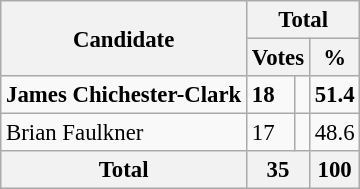<table class="wikitable" style="font-size:95%;">
<tr>
<th rowspan="2">Candidate</th>
<th colspan="3">Total</th>
</tr>
<tr>
<th colspan="2">Votes</th>
<th>%</th>
</tr>
<tr>
<td><strong>James Chichester-Clark</strong> </td>
<td><strong>18</strong></td>
<td align="center"></td>
<td><strong>51.4</strong></td>
</tr>
<tr>
<td>Brian Faulkner</td>
<td>17</td>
<td align="center"></td>
<td>48.6</td>
</tr>
<tr>
<th>Total</th>
<th colspan="2">35</th>
<th>100</th>
</tr>
</table>
